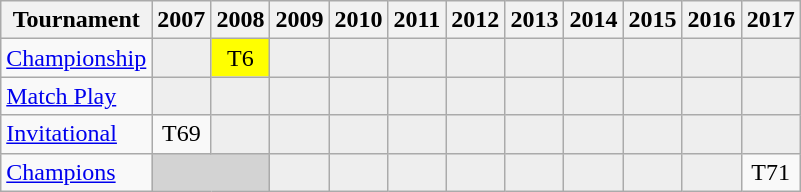<table class="wikitable" style="text-align:center;">
<tr>
<th>Tournament</th>
<th>2007</th>
<th>2008</th>
<th>2009</th>
<th>2010</th>
<th>2011</th>
<th>2012</th>
<th>2013</th>
<th>2014</th>
<th>2015</th>
<th>2016</th>
<th>2017</th>
</tr>
<tr>
<td align="left"><a href='#'>Championship</a></td>
<td style="background:#eeeeee;"></td>
<td style="background:yellow;">T6</td>
<td style="background:#eeeeee;"></td>
<td style="background:#eeeeee;"></td>
<td style="background:#eeeeee;"></td>
<td style="background:#eeeeee;"></td>
<td style="background:#eeeeee;"></td>
<td style="background:#eeeeee;"></td>
<td style="background:#eeeeee;"></td>
<td style="background:#eeeeee;"></td>
<td style="background:#eeeeee;"></td>
</tr>
<tr>
<td align="left"><a href='#'>Match Play</a></td>
<td style="background:#eeeeee;"></td>
<td style="background:#eeeeee;"></td>
<td style="background:#eeeeee;"></td>
<td style="background:#eeeeee;"></td>
<td style="background:#eeeeee;"></td>
<td style="background:#eeeeee;"></td>
<td style="background:#eeeeee;"></td>
<td style="background:#eeeeee;"></td>
<td style="background:#eeeeee;"></td>
<td style="background:#eeeeee;"></td>
<td style="background:#eeeeee;"></td>
</tr>
<tr>
<td align="left"><a href='#'>Invitational</a></td>
<td>T69</td>
<td style="background:#eeeeee;"></td>
<td style="background:#eeeeee;"></td>
<td style="background:#eeeeee;"></td>
<td style="background:#eeeeee;"></td>
<td style="background:#eeeeee;"></td>
<td style="background:#eeeeee;"></td>
<td style="background:#eeeeee;"></td>
<td style="background:#eeeeee;"></td>
<td style="background:#eeeeee;"></td>
<td style="background:#eeeeee;"></td>
</tr>
<tr>
<td align="left"><a href='#'>Champions</a></td>
<td colspan=2 style="background:#D3D3D3;"></td>
<td style="background:#eeeeee;"></td>
<td style="background:#eeeeee;"></td>
<td style="background:#eeeeee;"></td>
<td style="background:#eeeeee;"></td>
<td style="background:#eeeeee;"></td>
<td style="background:#eeeeee;"></td>
<td style="background:#eeeeee;"></td>
<td style="background:#eeeeee;"></td>
<td>T71</td>
</tr>
</table>
